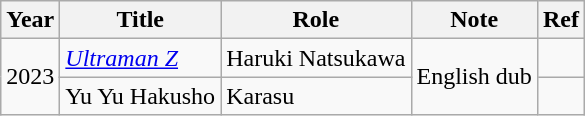<table class="wikitable">
<tr>
<th>Year</th>
<th>Title</th>
<th>Role</th>
<th>Note</th>
<th>Ref</th>
</tr>
<tr>
<td rowspan="2">2023</td>
<td><em><a href='#'>Ultraman Z</a></em></td>
<td>Haruki Natsukawa</td>
<td rowspan="2">English dub</td>
<td></td>
</tr>
<tr>
<td>Yu Yu Hakusho</td>
<td>Karasu</td>
<td></td>
</tr>
</table>
